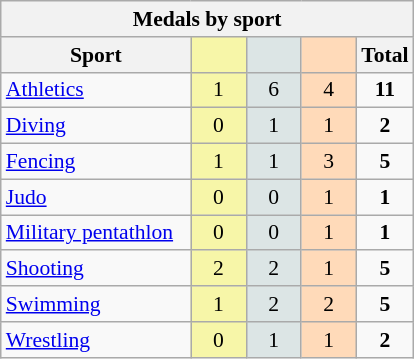<table class="wikitable" style="font-size:90%; text-align:center;">
<tr>
<th colspan="5">Medals by sport</th>
</tr>
<tr>
<th width="120">Sport</th>
<th scope="col" width="30" style="background:#F7F6A8;"></th>
<th scope="col" width="30" style="background:#DCE5E5;"></th>
<th scope="col" width="30" style="background:#FFDAB9;"></th>
<th width="30">Total</th>
</tr>
<tr>
<td align="left"><a href='#'>Athletics</a></td>
<td style="background:#F7F6A8;">1</td>
<td style="background:#DCE5E5;">6</td>
<td style="background:#FFDAB9;">4</td>
<td><strong>11</strong></td>
</tr>
<tr>
<td align="left"><a href='#'>Diving</a></td>
<td style="background:#F7F6A8;">0</td>
<td style="background:#DCE5E5;">1</td>
<td style="background:#FFDAB9;">1</td>
<td><strong>2</strong></td>
</tr>
<tr>
<td align="left"><a href='#'>Fencing</a></td>
<td style="background:#F7F6A8;">1</td>
<td style="background:#DCE5E5;">1</td>
<td style="background:#FFDAB9;">3</td>
<td><strong>5</strong></td>
</tr>
<tr>
<td align="left"><a href='#'>Judo</a></td>
<td style="background:#F7F6A8;">0</td>
<td style="background:#DCE5E5;">0</td>
<td style="background:#FFDAB9;">1</td>
<td><strong>1</strong></td>
</tr>
<tr>
<td align="left"><a href='#'>Military pentathlon</a></td>
<td style="background:#F7F6A8;">0</td>
<td style="background:#DCE5E5;">0</td>
<td style="background:#FFDAB9;">1</td>
<td><strong>1</strong></td>
</tr>
<tr>
<td align="left"><a href='#'>Shooting</a></td>
<td style="background:#F7F6A8;">2</td>
<td style="background:#DCE5E5;">2</td>
<td style="background:#FFDAB9;">1</td>
<td><strong>5</strong></td>
</tr>
<tr>
<td align="left"><a href='#'>Swimming</a></td>
<td style="background:#F7F6A8;">1</td>
<td style="background:#DCE5E5;">2</td>
<td style="background:#FFDAB9;">2</td>
<td><strong>5</strong></td>
</tr>
<tr>
<td align="left"><a href='#'>Wrestling</a></td>
<td style="background:#F7F6A8;">0</td>
<td style="background:#DCE5E5;">1</td>
<td style="background:#FFDAB9;">1</td>
<td><strong>2</strong></td>
</tr>
</table>
